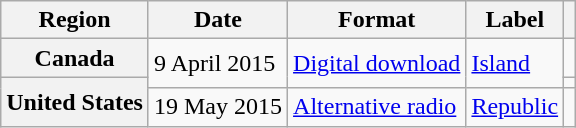<table class="wikitable plainrowheaders">
<tr>
<th scope="col">Region</th>
<th scope="col">Date</th>
<th scope="col">Format</th>
<th scope="col">Label</th>
<th scope="col"></th>
</tr>
<tr>
<th scope="row">Canada</th>
<td rowspan="2">9 April 2015</td>
<td rowspan="2"><a href='#'>Digital download</a></td>
<td rowspan="2"><a href='#'>Island</a></td>
<td align="center"></td>
</tr>
<tr>
<th rowspan="2" scope="row">United States</th>
<td align="center"></td>
</tr>
<tr>
<td>19 May 2015</td>
<td><a href='#'>Alternative radio</a></td>
<td><a href='#'>Republic</a></td>
<td align="center"></td>
</tr>
</table>
